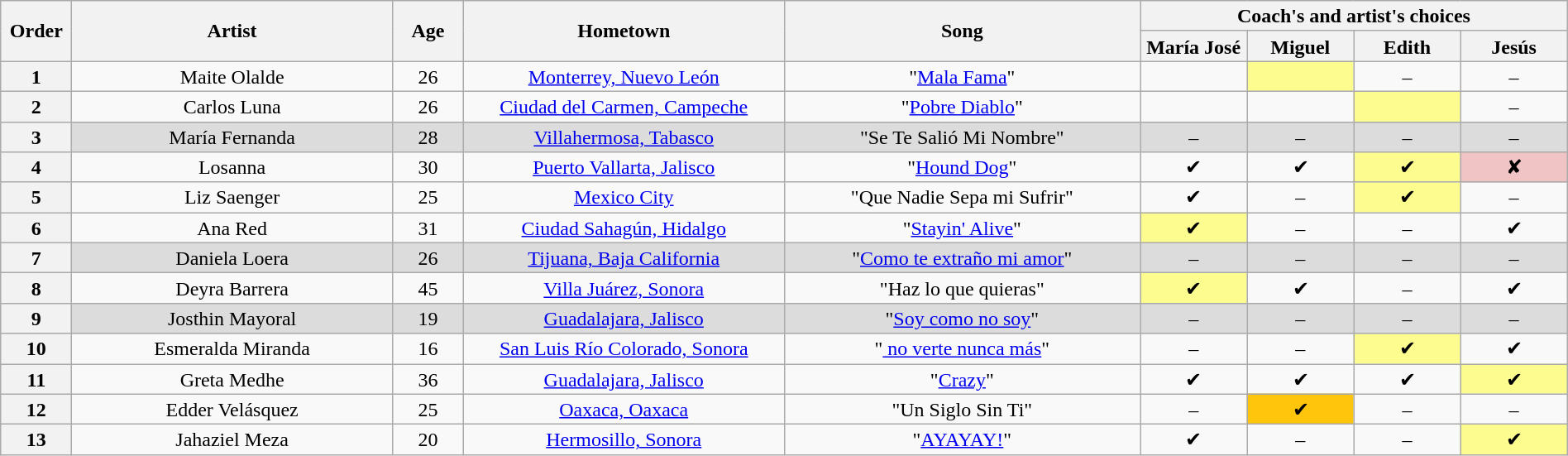<table class="wikitable" style="text-align:center; line-height:17px; width:100%">
<tr>
<th scope="col" rowspan="2" style="width:04%">Order</th>
<th scope="col" rowspan="2" style="width:18%">Artist</th>
<th scope="col" rowspan="2" style="width:04%">Age</th>
<th scope="col" rowspan="2" style="width:18%">Hometown</th>
<th scope="col" rowspan="2" style="width:20%">Song</th>
<th scope="col" colspan="4" style="width:24%">Coach's and artist's choices</th>
</tr>
<tr>
<th style="width:06%">María José</th>
<th style="width:06%">Miguel</th>
<th style="width:06%">Edith</th>
<th style="width:06%">Jesús</th>
</tr>
<tr>
<th>1</th>
<td>Maite Olalde</td>
<td>26</td>
<td><a href='#'>Monterrey, Nuevo León</a></td>
<td>"<a href='#'>Mala Fama</a>"</td>
<td></td>
<td style="background:#fdfc8f"></td>
<td>–</td>
<td>–</td>
</tr>
<tr>
<th>2</th>
<td>Carlos Luna</td>
<td>26</td>
<td><a href='#'>Ciudad del Carmen, Campeche</a></td>
<td>"<a href='#'>Pobre Diablo</a>"</td>
<td></td>
<td></td>
<td style="background:#fdfc8f"></td>
<td>–</td>
</tr>
<tr style="background:#dcdcdc">
<th>3</th>
<td>María Fernanda</td>
<td>28</td>
<td><a href='#'>Villahermosa, Tabasco</a></td>
<td>"Se Te Salió Mi Nombre"</td>
<td>–</td>
<td>–</td>
<td>–</td>
<td>–</td>
</tr>
<tr>
<th>4</th>
<td>Losanna</td>
<td>30</td>
<td><a href='#'>Puerto Vallarta, Jalisco</a></td>
<td>"<a href='#'>Hound Dog</a>"</td>
<td>✔</td>
<td>✔</td>
<td style="background:#fdfc8f">✔</td>
<td style="background:#f0c4c4">✘</td>
</tr>
<tr>
<th>5</th>
<td>Liz Saenger</td>
<td>25</td>
<td><a href='#'>Mexico City</a></td>
<td>"Que Nadie Sepa mi Sufrir"</td>
<td>✔</td>
<td>–</td>
<td style="background:#fdfc8f">✔</td>
<td>–</td>
</tr>
<tr>
<th>6</th>
<td>Ana Red</td>
<td>31</td>
<td><a href='#'>Ciudad Sahagún, Hidalgo</a></td>
<td>"<a href='#'>Stayin' Alive</a>"</td>
<td style="background:#fdfc8f">✔</td>
<td>–</td>
<td>–</td>
<td>✔</td>
</tr>
<tr style="background:#dcdcdc">
<th>7</th>
<td>Daniela Loera</td>
<td>26</td>
<td><a href='#'>Tijuana, Baja California</a></td>
<td>"<a href='#'>Como te extraño mi amor</a>"</td>
<td>–</td>
<td>–</td>
<td>–</td>
<td>–</td>
</tr>
<tr>
<th>8</th>
<td>Deyra Barrera</td>
<td>45</td>
<td><a href='#'>Villa Juárez, Sonora</a></td>
<td>"Haz lo que quieras"</td>
<td style="background:#fdfc8f">✔</td>
<td>✔</td>
<td>–</td>
<td>✔</td>
</tr>
<tr style="background:#dcdcdc">
<th>9</th>
<td>Josthin Mayoral</td>
<td>19</td>
<td><a href='#'>Guadalajara, Jalisco</a></td>
<td>"<a href='#'>Soy como no soy</a>"</td>
<td>–</td>
<td>–</td>
<td>–</td>
<td>–</td>
</tr>
<tr>
<th>10</th>
<td>Esmeralda Miranda</td>
<td>16</td>
<td><a href='#'>San Luis Río Colorado, Sonora</a></td>
<td>"<a href='#'> no verte nunca más</a>"</td>
<td>–</td>
<td>–</td>
<td style="background:#fdfc8f">✔</td>
<td>✔</td>
</tr>
<tr>
<th>11</th>
<td>Greta Medhe</td>
<td>36</td>
<td><a href='#'>Guadalajara, Jalisco</a></td>
<td>"<a href='#'>Crazy</a>"</td>
<td>✔</td>
<td>✔</td>
<td>✔</td>
<td style="background:#fdfc8f">✔</td>
</tr>
<tr>
<th>12</th>
<td>Edder Velásquez</td>
<td>25</td>
<td><a href='#'>Oaxaca, Oaxaca</a></td>
<td>"Un Siglo Sin Ti"</td>
<td>–</td>
<td style="background:#ffc40c">✔</td>
<td>–</td>
<td>–</td>
</tr>
<tr>
<th>13</th>
<td>Jahaziel Meza</td>
<td>20</td>
<td><a href='#'>Hermosillo, Sonora</a></td>
<td>"<a href='#'>AYAYAY!</a>"</td>
<td>✔</td>
<td>–</td>
<td>–</td>
<td style="background:#fdfc8f">✔</td>
</tr>
</table>
